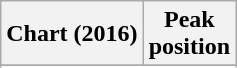<table class="wikitable sortable plainrowheaders" style="text-align:center">
<tr>
<th scope="col">Chart (2016)</th>
<th scope="col">Peak<br> position</th>
</tr>
<tr>
</tr>
<tr>
</tr>
</table>
